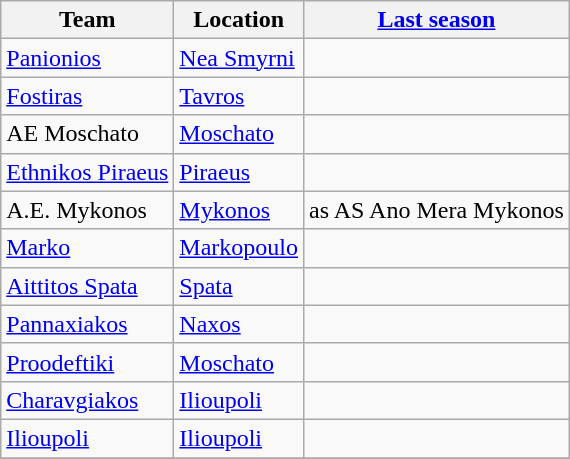<table class="wikitable sortable">
<tr>
<th>Team</th>
<th>Location</th>
<th><a href='#'>Last season</a></th>
</tr>
<tr>
<td><a href='#'>Panionios</a></td>
<td><a href='#'>Nea Smyrni</a></td>
<td></td>
</tr>
<tr>
<td><a href='#'>Fostiras</a></td>
<td><a href='#'>Tavros</a></td>
<td></td>
</tr>
<tr>
<td>AE Moschato</td>
<td><a href='#'>Moschato</a></td>
<td></td>
</tr>
<tr>
<td><a href='#'>Ethnikos Piraeus</a></td>
<td><a href='#'>Piraeus</a></td>
<td></td>
</tr>
<tr>
<td>A.E. Mykonos</td>
<td><a href='#'>Mykonos</a></td>
<td> as AS Ano Mera Mykonos</td>
</tr>
<tr>
<td><a href='#'>Marko</a></td>
<td><a href='#'>Markopoulo</a></td>
<td></td>
</tr>
<tr>
<td><a href='#'>Aittitos Spata</a></td>
<td><a href='#'>Spata</a></td>
<td></td>
</tr>
<tr>
<td><a href='#'>Pannaxiakos</a></td>
<td><a href='#'>Naxos</a></td>
<td></td>
</tr>
<tr>
<td><a href='#'>Proodeftiki</a></td>
<td><a href='#'>Moschato</a></td>
<td></td>
</tr>
<tr>
<td><a href='#'>Charavgiakos</a></td>
<td><a href='#'>Ilioupoli</a></td>
<td></td>
</tr>
<tr>
<td><a href='#'>Ilioupoli</a></td>
<td><a href='#'>Ilioupoli</a></td>
<td></td>
</tr>
<tr>
</tr>
</table>
